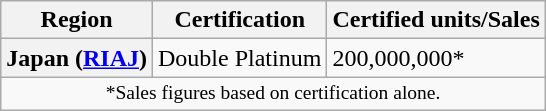<table class="wikitable plainrowheaders">
<tr>
<th>Region</th>
<th>Certification</th>
<th>Certified units/Sales</th>
</tr>
<tr>
<th scope="row">Japan (<a href='#'>RIAJ</a>)</th>
<td>Double Platinum</td>
<td>200,000,000*</td>
</tr>
<tr>
<td align="center" colspan="3" style="font-size:small">*Sales figures based on certification alone.</td>
</tr>
</table>
